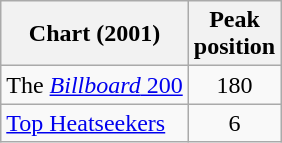<table class="wikitable">
<tr>
<th>Chart (2001)</th>
<th>Peak<br>position</th>
</tr>
<tr>
<td>The <a href='#'><em>Billboard</em> 200</a></td>
<td align="center">180</td>
</tr>
<tr>
<td><a href='#'>Top Heatseekers</a></td>
<td align="center">6</td>
</tr>
</table>
